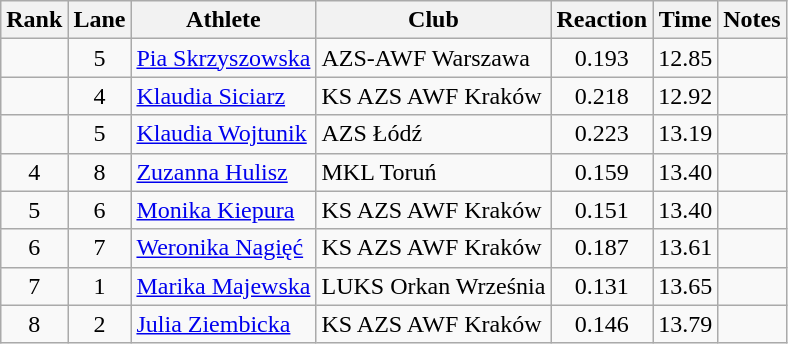<table class="wikitable sortable" style="text-align:center">
<tr>
<th>Rank</th>
<th>Lane</th>
<th>Athlete</th>
<th>Club</th>
<th>Reaction</th>
<th>Time</th>
<th>Notes</th>
</tr>
<tr>
<td></td>
<td>5</td>
<td align=left><a href='#'>Pia Skrzyszowska</a></td>
<td align=left>AZS-AWF Warszawa</td>
<td>0.193</td>
<td>12.85</td>
<td></td>
</tr>
<tr>
<td></td>
<td>4</td>
<td align=left><a href='#'>Klaudia Siciarz</a></td>
<td align=left>KS AZS AWF Kraków</td>
<td>0.218</td>
<td>12.92</td>
<td></td>
</tr>
<tr>
<td></td>
<td>5</td>
<td align=left><a href='#'>Klaudia Wojtunik</a></td>
<td align=left>AZS Łódź</td>
<td>0.223</td>
<td>13.19</td>
<td></td>
</tr>
<tr>
<td>4</td>
<td>8</td>
<td align=left><a href='#'>Zuzanna Hulisz</a></td>
<td align=left>MKL Toruń</td>
<td>0.159</td>
<td>13.40</td>
<td></td>
</tr>
<tr>
<td>5</td>
<td>6</td>
<td align=left><a href='#'>Monika Kiepura</a></td>
<td align=left>KS AZS AWF Kraków</td>
<td>0.151</td>
<td>13.40</td>
<td></td>
</tr>
<tr>
<td>6</td>
<td>7</td>
<td align=left><a href='#'>Weronika Nagięć</a></td>
<td align=left>KS AZS AWF Kraków</td>
<td>0.187</td>
<td>13.61</td>
<td></td>
</tr>
<tr>
<td>7</td>
<td>1</td>
<td align=left><a href='#'>Marika Majewska</a></td>
<td align=left>LUKS Orkan Września</td>
<td>0.131</td>
<td>13.65</td>
<td></td>
</tr>
<tr>
<td>8</td>
<td>2</td>
<td align=left><a href='#'>Julia Ziembicka</a></td>
<td align=left>KS AZS AWF Kraków</td>
<td>0.146</td>
<td>13.79</td>
<td></td>
</tr>
</table>
